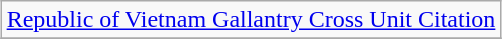<table class="wikitable" style="margin:1em auto; text-align:center;">
<tr>
<td colspan="12"><a href='#'>Republic of Vietnam Gallantry Cross Unit Citation</a></td>
</tr>
<tr>
</tr>
</table>
